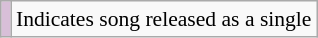<table class="wikitable" style="font-size:90%;">
<tr>
<td style="background-color:#D8BFD8"> </td>
<td>Indicates song released as a single</td>
</tr>
</table>
